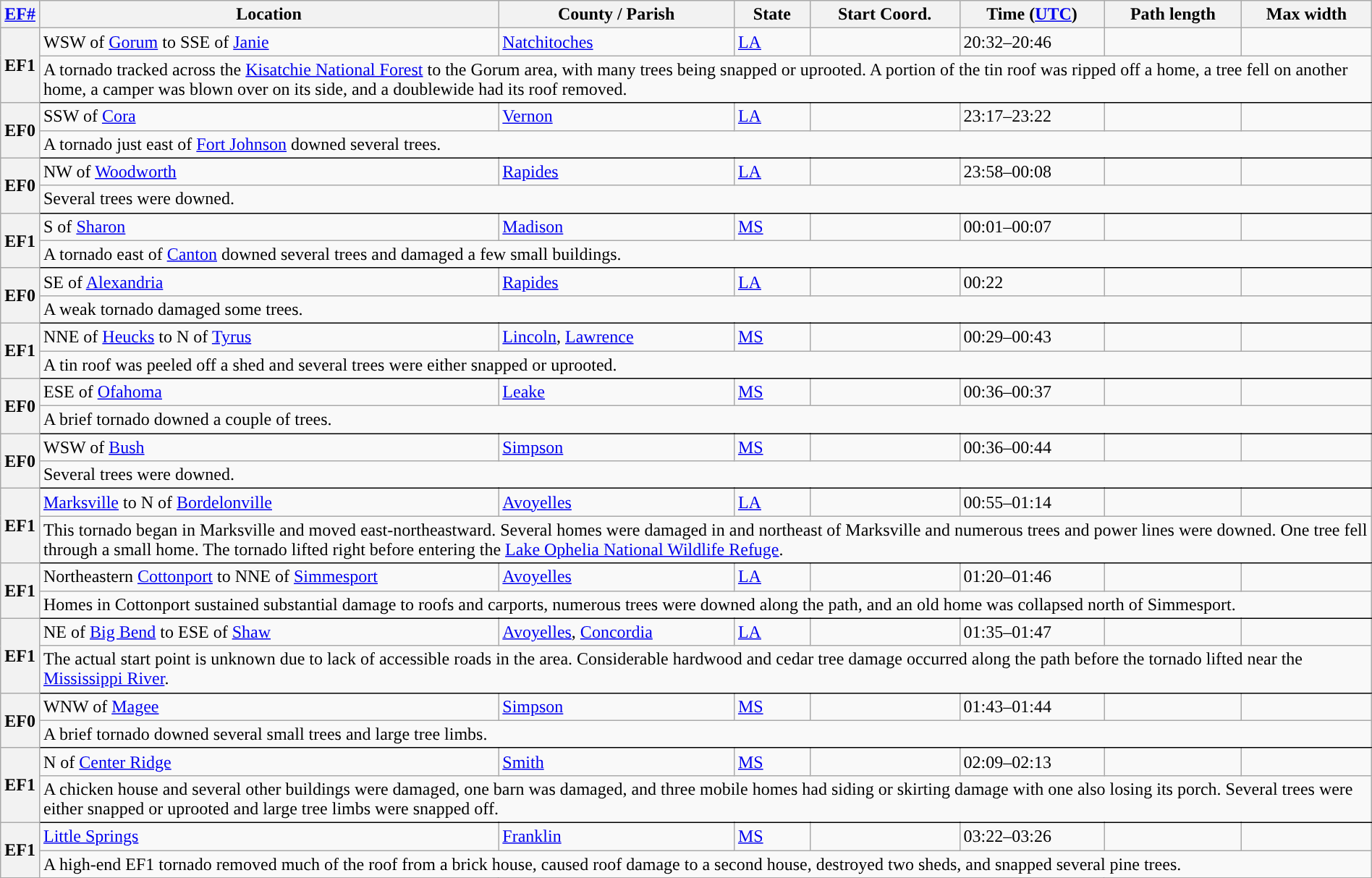<table class="wikitable sortable" style="width:100%;">
<tr>
<th scope="col" width="2%" align="center"><a href='#'>EF#</a></th>
<th scope="col" align="center" class="unsortable">Location</th>
<th scope="col" align="center" class="unsortable">County / Parish</th>
<th scope="col" align="center">State</th>
<th scope="col" align="center">Start Coord.</th>
<th scope="col" align="center">Time (<a href='#'>UTC</a>)</th>
<th scope="col" align="center">Path length</th>
<th scope="col" align="center">Max width</th>
</tr>
<tr>
<th scope="row" rowspan="2" style="background-color:#">EF1</th>
<td>WSW of <a href='#'>Gorum</a> to SSE of <a href='#'>Janie</a></td>
<td><a href='#'>Natchitoches</a></td>
<td><a href='#'>LA</a></td>
<td></td>
<td>20:32–20:46</td>
<td></td>
<td></td>
</tr>
<tr class="expand-child">
<td colspan="8" style=" border-bottom: 1px solid black;">A tornado tracked across the <a href='#'>Kisatchie National Forest</a> to the Gorum area, with many trees being snapped or uprooted. A portion of the tin roof was ripped off a home, a tree fell on another home, a camper was blown over on its side, and a doublewide had its roof removed.</td>
</tr>
<tr>
<th scope="row" rowspan="2" style="background-color:#">EF0</th>
<td>SSW of <a href='#'>Cora</a></td>
<td><a href='#'>Vernon</a></td>
<td><a href='#'>LA</a></td>
<td></td>
<td>23:17–23:22</td>
<td></td>
<td></td>
</tr>
<tr class="expand-child">
<td colspan="8" style=" border-bottom: 1px solid black;">A tornado just east of <a href='#'>Fort Johnson</a> downed several trees.</td>
</tr>
<tr>
<th scope="row" rowspan="2" style="background-color:#">EF0</th>
<td>NW of <a href='#'>Woodworth</a></td>
<td><a href='#'>Rapides</a></td>
<td><a href='#'>LA</a></td>
<td></td>
<td>23:58–00:08</td>
<td></td>
<td></td>
</tr>
<tr class="expand-child">
<td colspan="8" style=" border-bottom: 1px solid black;">Several trees were downed.</td>
</tr>
<tr>
<th scope="row" rowspan="2" style="background-color:#">EF1</th>
<td>S of <a href='#'>Sharon</a></td>
<td><a href='#'>Madison</a></td>
<td><a href='#'>MS</a></td>
<td></td>
<td>00:01–00:07</td>
<td></td>
<td></td>
</tr>
<tr class="expand-child">
<td colspan="8" style=" border-bottom: 1px solid black;">A tornado east of <a href='#'>Canton</a> downed several trees and damaged a few small buildings.</td>
</tr>
<tr>
<th scope="row" rowspan="2" style="background-color:#">EF0</th>
<td>SE of <a href='#'>Alexandria</a></td>
<td><a href='#'>Rapides</a></td>
<td><a href='#'>LA</a></td>
<td></td>
<td>00:22</td>
<td></td>
<td></td>
</tr>
<tr class="expand-child">
<td colspan="8" style=" border-bottom: 1px solid black;">A weak tornado damaged some trees.</td>
</tr>
<tr>
<th scope="row" rowspan="2" style="background-color:#">EF1</th>
<td>NNE of <a href='#'>Heucks</a> to N of <a href='#'>Tyrus</a></td>
<td><a href='#'>Lincoln</a>, <a href='#'>Lawrence</a></td>
<td><a href='#'>MS</a></td>
<td></td>
<td>00:29–00:43</td>
<td></td>
<td></td>
</tr>
<tr class="expand-child">
<td colspan="8" style=" border-bottom: 1px solid black;">A tin roof was peeled off a shed and several trees were either snapped or uprooted.</td>
</tr>
<tr>
<th scope="row" rowspan="2" style="background-color:#">EF0</th>
<td>ESE of <a href='#'>Ofahoma</a></td>
<td><a href='#'>Leake</a></td>
<td><a href='#'>MS</a></td>
<td></td>
<td>00:36–00:37</td>
<td></td>
<td></td>
</tr>
<tr class="expand-child">
<td colspan="8" style=" border-bottom: 1px solid black;">A brief tornado downed a couple of trees.</td>
</tr>
<tr>
<th scope="row" rowspan="2" style="background-color:#">EF0</th>
<td>WSW of <a href='#'>Bush</a></td>
<td><a href='#'>Simpson</a></td>
<td><a href='#'>MS</a></td>
<td></td>
<td>00:36–00:44</td>
<td></td>
<td></td>
</tr>
<tr class="expand-child">
<td colspan="8" style=" border-bottom: 1px solid black;">Several trees were downed.</td>
</tr>
<tr>
<th scope="row" rowspan="2" style="background-color:#">EF1</th>
<td><a href='#'>Marksville</a> to N of <a href='#'>Bordelonville</a></td>
<td><a href='#'>Avoyelles</a></td>
<td><a href='#'>LA</a></td>
<td></td>
<td>00:55–01:14</td>
<td></td>
<td></td>
</tr>
<tr class="expand-child">
<td colspan="8" style=" border-bottom: 1px solid black;">This tornado began in Marksville and moved east-northeastward. Several homes were damaged in and northeast of Marksville and numerous trees and power lines were downed. One tree fell through a small home. The tornado lifted right before entering the <a href='#'>Lake Ophelia National Wildlife Refuge</a>.</td>
</tr>
<tr>
<th scope="row" rowspan="2" style="background-color:#">EF1</th>
<td>Northeastern <a href='#'>Cottonport</a> to NNE of <a href='#'>Simmesport</a></td>
<td><a href='#'>Avoyelles</a></td>
<td><a href='#'>LA</a></td>
<td></td>
<td>01:20–01:46</td>
<td></td>
<td></td>
</tr>
<tr class="expand-child">
<td colspan="8" style=" border-bottom: 1px solid black;">Homes in Cottonport sustained substantial damage to roofs and carports, numerous trees were downed along the path, and an old home was collapsed north of Simmesport.</td>
</tr>
<tr>
<th scope="row" rowspan="2" style="background-color:#">EF1</th>
<td>NE of <a href='#'>Big Bend</a> to ESE of <a href='#'>Shaw</a></td>
<td><a href='#'>Avoyelles</a>, <a href='#'>Concordia</a></td>
<td><a href='#'>LA</a></td>
<td></td>
<td>01:35–01:47</td>
<td></td>
<td></td>
</tr>
<tr class="expand-child">
<td colspan="8" style=" border-bottom: 1px solid black;">The actual start point is unknown due to lack of accessible roads in the area. Considerable hardwood and cedar tree damage occurred along the path before the tornado lifted near the <a href='#'>Mississippi River</a>.</td>
</tr>
<tr>
<th scope="row" rowspan="2" style="background-color:#">EF0</th>
<td>WNW of <a href='#'>Magee</a></td>
<td><a href='#'>Simpson</a></td>
<td><a href='#'>MS</a></td>
<td></td>
<td>01:43–01:44</td>
<td></td>
<td></td>
</tr>
<tr class="expand-child">
<td colspan="8" style=" border-bottom: 1px solid black;">A brief tornado downed several small trees and large tree limbs.</td>
</tr>
<tr>
<th scope="row" rowspan="2" style="background-color:#">EF1</th>
<td>N of <a href='#'>Center Ridge</a></td>
<td><a href='#'>Smith</a></td>
<td><a href='#'>MS</a></td>
<td></td>
<td>02:09–02:13</td>
<td></td>
<td></td>
</tr>
<tr class="expand-child">
<td colspan="8" style=" border-bottom: 1px solid black;">A chicken house and several other buildings were damaged, one barn was damaged, and three mobile homes had siding or skirting damage with one also losing its porch. Several trees were either snapped or uprooted and large tree limbs were snapped off.</td>
</tr>
<tr>
<th scope="row" rowspan="2" style="background-color:#">EF1</th>
<td><a href='#'>Little Springs</a></td>
<td><a href='#'>Franklin</a></td>
<td><a href='#'>MS</a></td>
<td></td>
<td>03:22–03:26</td>
<td></td>
<td></td>
</tr>
<tr class="expand-child">
<td colspan="8" style=" border-bottom: 1px solid black;">A high-end EF1 tornado removed much of the roof from a brick house, caused roof damage to a second house, destroyed two sheds, and snapped several pine trees.</td>
</tr>
<tr>
</tr>
</table>
